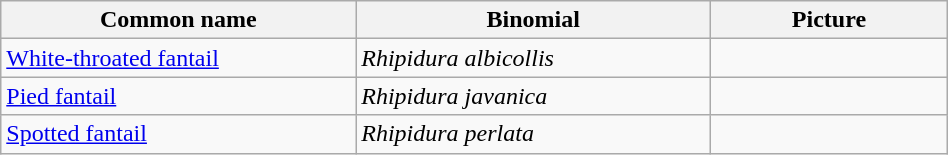<table width=50% class="wikitable">
<tr>
<th width=30%>Common name</th>
<th width=30%>Binomial</th>
<th width=20%>Picture</th>
</tr>
<tr>
<td><a href='#'>White-throated fantail</a></td>
<td><em>Rhipidura albicollis</em></td>
<td></td>
</tr>
<tr>
<td><a href='#'>Pied fantail</a></td>
<td><em>Rhipidura javanica</em></td>
<td></td>
</tr>
<tr>
<td><a href='#'>Spotted fantail</a></td>
<td><em>Rhipidura perlata</em></td>
<td></td>
</tr>
</table>
